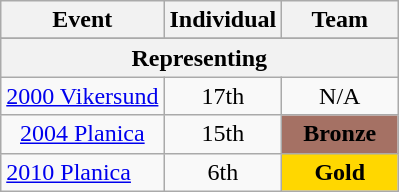<table class="wikitable" style="text-align: center; text-align: center; href:2005–06 FIS Ski Jumping World Cup">
<tr>
<th>Event</th>
<th style="width:70px;">Individual</th>
<th style="width:70px;">Team</th>
</tr>
<tr style="width:70px;" |Team>
</tr>
<tr>
<th colspan="5">Representing </th>
</tr>
<tr>
<td> <a href='#'>2000 Vikersund</a></td>
<td>17th</td>
<td>N/A</td>
</tr>
<tr>
<td> <a href='#'>2004 Planica</a></td>
<td>15th</td>
<td style="background:#A57164; width:70px;"><strong>Bronze</strong></td>
</tr>
<tr>
<td align="left"> <a href='#'>2010 Planica</a></td>
<td>6th</td>
<td style="background:gold; width:70px;"><strong>Gold</strong></td>
</tr>
</table>
